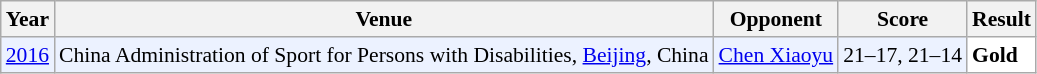<table class="sortable wikitable" style="font-size: 90%;">
<tr>
<th>Year</th>
<th>Venue</th>
<th>Opponent</th>
<th>Score</th>
<th>Result</th>
</tr>
<tr style="background:#ECF2FF">
<td align="center"><a href='#'>2016</a></td>
<td align="left">China Administration of Sport for Persons with Disabilities, <a href='#'>Beijing</a>, China</td>
<td align="left"> <a href='#'>Chen Xiaoyu</a></td>
<td align="left">21–17, 21–14</td>
<td style="text-align:left; background:white"> <strong>Gold</strong></td>
</tr>
</table>
